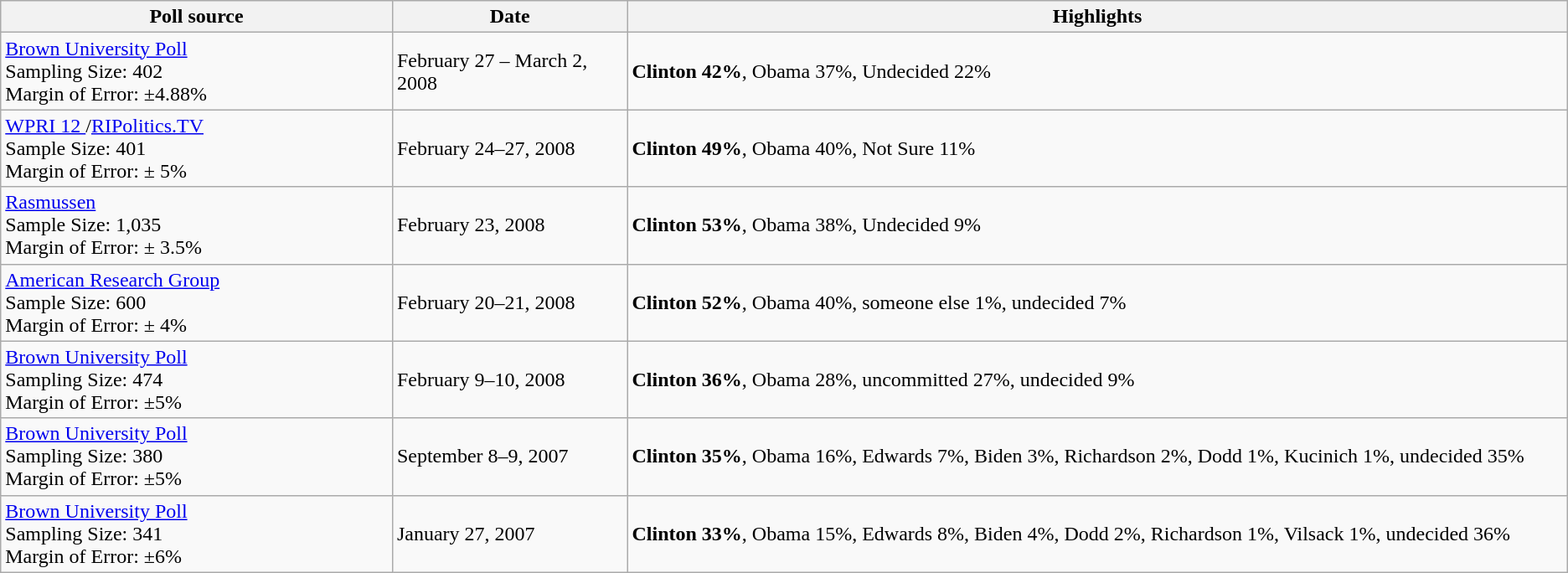<table class="wikitable sortable">
<tr>
<th width="25%">Poll source</th>
<th width="15%">Date</th>
<th width="60%">Highlights</th>
</tr>
<tr>
<td><a href='#'>Brown University Poll</a><br>Sampling Size: 402<br>
Margin of Error: ±4.88%</td>
<td>February 27 – March 2, 2008</td>
<td><strong>Clinton 42%</strong>, Obama 37%, Undecided 22%</td>
</tr>
<tr>
<td><a href='#'>WPRI 12 </a>/<a href='#'>RIPolitics.TV </a><br>Sample Size: 401<br>
Margin of Error: ± 5%</td>
<td>February 24–27, 2008</td>
<td><strong>Clinton 49%</strong>, Obama 40%, Not Sure 11%</td>
</tr>
<tr>
<td><a href='#'>Rasmussen</a><br>Sample Size: 1,035<br>
Margin of Error: ± 3.5%</td>
<td>February 23, 2008</td>
<td><strong>Clinton 53%</strong>, Obama 38%, Undecided 9%</td>
</tr>
<tr>
<td><a href='#'>American Research Group</a><br>Sample Size: 600<br>
Margin of Error: ± 4%</td>
<td>February 20–21, 2008</td>
<td><strong>Clinton 52%</strong>, Obama 40%, someone else 1%, undecided 7%</td>
</tr>
<tr>
<td><a href='#'>Brown University Poll</a><br>Sampling Size: 474<br>
Margin of Error: ±5%</td>
<td>February 9–10, 2008</td>
<td><strong>Clinton 36%</strong>, Obama 28%, uncommitted 27%, undecided 9%</td>
</tr>
<tr>
<td><a href='#'>Brown University Poll</a><br>Sampling Size: 380<br>
Margin of Error: ±5%</td>
<td>September 8–9, 2007</td>
<td><strong>Clinton 35%</strong>, Obama 16%, Edwards 7%, Biden 3%, Richardson 2%, Dodd 1%, Kucinich 1%, undecided 35%</td>
</tr>
<tr>
<td><a href='#'>Brown University Poll</a><br>Sampling Size: 341<br>
Margin of Error: ±6%</td>
<td>January 27, 2007</td>
<td><strong>Clinton 33%</strong>, Obama 15%, Edwards 8%, Biden 4%, Dodd 2%, Richardson 1%, Vilsack 1%, undecided 36%</td>
</tr>
</table>
